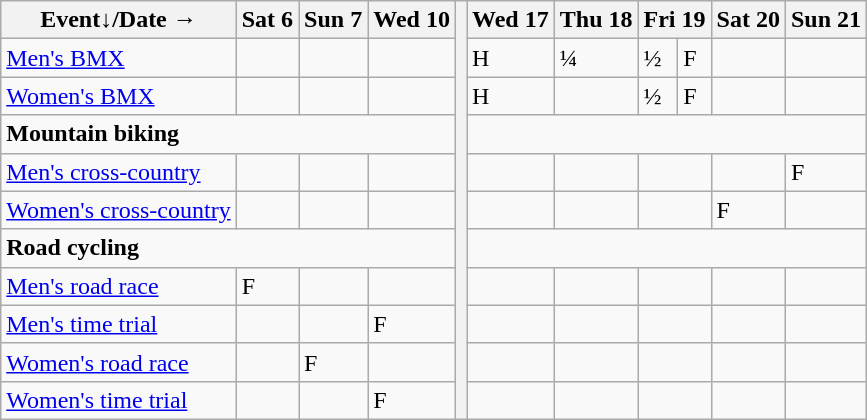<table class="wikitable olympic-schedule cycling">
<tr>
<th>Event↓/Date →</th>
<th>Sat 6</th>
<th>Sun 7</th>
<th>Wed 10</th>
<th rowspan=11></th>
<th>Wed 17</th>
<th>Thu 18</th>
<th colspan="2">Fri 19</th>
<th>Sat 20</th>
<th>Sun 21</th>
</tr>
<tr>
<td class="event"><a href='#'>Men's BMX</a></td>
<td></td>
<td></td>
<td></td>
<td class="heats">H</td>
<td class="quarterfinals">¼</td>
<td class="semifinals">½</td>
<td class="final">F</td>
<td></td>
<td></td>
</tr>
<tr>
<td class="event"><a href='#'>Women's BMX</a></td>
<td></td>
<td></td>
<td></td>
<td class="heats">H</td>
<td></td>
<td class="semifinals">½</td>
<td class="final">F</td>
<td></td>
<td></td>
</tr>
<tr>
<td colspan="11" class="event"><strong>Mountain biking</strong></td>
</tr>
<tr>
<td class="event"><a href='#'>Men's cross-country</a></td>
<td></td>
<td></td>
<td></td>
<td></td>
<td></td>
<td colspan="2"></td>
<td></td>
<td class="final">F</td>
</tr>
<tr>
<td class="event"><a href='#'>Women's cross-country</a></td>
<td></td>
<td></td>
<td></td>
<td></td>
<td></td>
<td colspan="2"></td>
<td class="final">F</td>
<td></td>
</tr>
<tr>
<td colspan="11" class="event"><strong>Road cycling</strong></td>
</tr>
<tr>
<td class="event"><a href='#'>Men's road race</a></td>
<td class="final">F</td>
<td></td>
<td></td>
<td></td>
<td></td>
<td colspan="2"></td>
<td></td>
<td></td>
</tr>
<tr>
<td class="event"><a href='#'>Men's time trial</a></td>
<td></td>
<td></td>
<td class="final">F</td>
<td></td>
<td></td>
<td colspan="2"></td>
<td></td>
<td></td>
</tr>
<tr>
<td class="event"><a href='#'>Women's road race</a></td>
<td></td>
<td class="final">F</td>
<td></td>
<td></td>
<td></td>
<td colspan="2"></td>
<td></td>
<td></td>
</tr>
<tr>
<td class="event"><a href='#'>Women's time trial</a></td>
<td></td>
<td></td>
<td class="final">F</td>
<td></td>
<td></td>
<td colspan="2"></td>
<td></td>
<td></td>
</tr>
</table>
